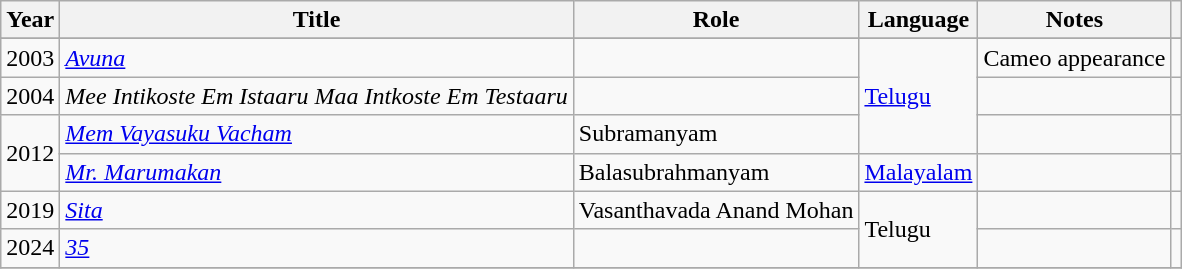<table class="wikitable sortable">
<tr>
<th>Year</th>
<th>Title</th>
<th>Role</th>
<th>Language</th>
<th>Notes</th>
<th scope="col" class="unsortable"></th>
</tr>
<tr>
</tr>
<tr>
<td>2003</td>
<td><em><a href='#'>Avuna</a></em></td>
<td></td>
<td rowspan="3"><a href='#'>Telugu</a></td>
<td>Cameo appearance</td>
<td></td>
</tr>
<tr>
<td>2004</td>
<td><em>Mee Intikoste Em Istaaru Maa Intkoste Em Testaaru</em></td>
<td></td>
<td></td>
<td></td>
</tr>
<tr>
<td rowspan="2">2012</td>
<td><em><a href='#'>Mem Vayasuku Vacham</a></em></td>
<td>Subramanyam</td>
<td></td>
<td></td>
</tr>
<tr>
<td><em><a href='#'>Mr. Marumakan</a></em></td>
<td>Balasubrahmanyam</td>
<td><a href='#'>Malayalam</a></td>
<td></td>
<td></td>
</tr>
<tr>
<td>2019</td>
<td><em><a href='#'>Sita</a></em></td>
<td>Vasanthavada  Anand Mohan</td>
<td rowspan="2">Telugu</td>
<td></td>
</tr>
<tr>
<td>2024</td>
<td><em><a href='#'>35</a></em></td>
<td></td>
<td></td>
<td></td>
</tr>
<tr>
</tr>
</table>
